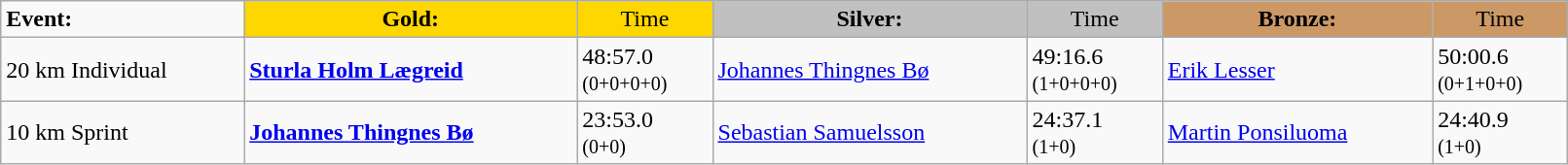<table class="wikitable" width=85%>
<tr>
<td><strong>Event:</strong></td>
<td style="text-align:center;background-color:gold;"><strong>Gold:</strong></td>
<td style="text-align:center;background-color:gold;">Time</td>
<td style="text-align:center;background-color:silver;"><strong>Silver:</strong></td>
<td style="text-align:center;background-color:silver;">Time</td>
<td style="text-align:center;background-color:#CC9966;"><strong>Bronze:</strong></td>
<td style="text-align:center;background-color:#CC9966;">Time</td>
</tr>
<tr>
<td>20 km Individual</td>
<td><strong><a href='#'>Sturla Holm Lægreid</a></strong><br><small></small></td>
<td>48:57.0<br><small>(0+0+0+0)</small></td>
<td><a href='#'>Johannes Thingnes Bø</a><br><small></small></td>
<td>49:16.6<br><small>(1+0+0+0)</small></td>
<td><a href='#'>Erik Lesser</a><br><small></small></td>
<td>50:00.6<br><small>(0+1+0+0)</small></td>
</tr>
<tr>
<td>10 km Sprint</td>
<td><strong><a href='#'>Johannes Thingnes Bø</a></strong><br><small></small></td>
<td>23:53.0<br><small>(0+0)</small></td>
<td><a href='#'>Sebastian Samuelsson</a><br><small></small></td>
<td>24:37.1<br><small>(1+0)</small></td>
<td><a href='#'>Martin Ponsiluoma</a><br><small></small></td>
<td>24:40.9<br><small>(1+0)</small></td>
</tr>
</table>
